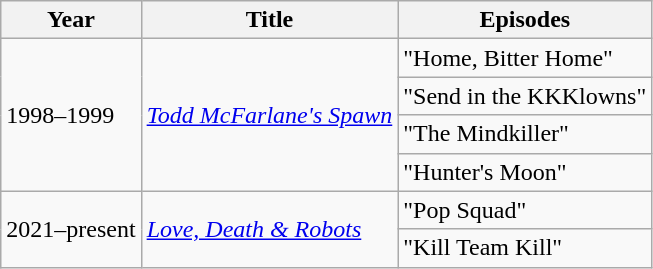<table class="wikitable">
<tr>
<th>Year</th>
<th>Title</th>
<th>Episodes</th>
</tr>
<tr>
<td rowspan=4>1998–1999</td>
<td rowspan=4><em><a href='#'>Todd McFarlane's Spawn</a></em></td>
<td>"Home, Bitter Home"</td>
</tr>
<tr>
<td>"Send in the KKKlowns"</td>
</tr>
<tr>
<td>"The Mindkiller"</td>
</tr>
<tr>
<td>"Hunter's Moon"</td>
</tr>
<tr>
<td rowspan=2>2021–present</td>
<td rowspan=2><em><a href='#'>Love, Death & Robots</a></em></td>
<td>"Pop Squad"</td>
</tr>
<tr>
<td>"Kill Team Kill"</td>
</tr>
</table>
